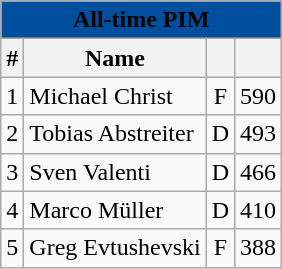<table class="sortable wikitable" style="text-align:center; float:left; margin-right:2px;">
<tr>
<th style="background:#004F9E;" colspan="4"><span>All-time PIM</span></th>
</tr>
<tr>
<th>#</th>
<th>Name</th>
<th></th>
<th></th>
</tr>
<tr>
<td align=left>1</td>
<td align=left> Michael Christ</td>
<td>F</td>
<td>590</td>
</tr>
<tr>
<td align=left>2</td>
<td align=left> Tobias Abstreiter</td>
<td>D</td>
<td>493</td>
</tr>
<tr>
<td align=left>3</td>
<td align=left> Sven Valenti</td>
<td>D</td>
<td>466</td>
</tr>
<tr>
<td align=left>4</td>
<td align=left> Marco Müller</td>
<td>D</td>
<td>410</td>
</tr>
<tr>
<td align=left>5</td>
<td align=left> Greg Evtushevski</td>
<td>F</td>
<td>388</td>
</tr>
</table>
